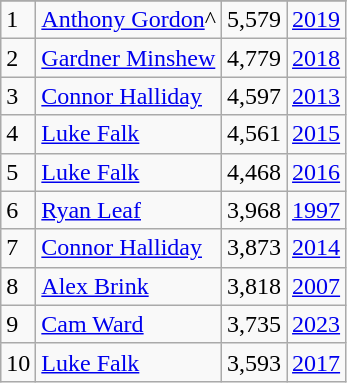<table class="wikitable">
<tr>
</tr>
<tr>
<td>1</td>
<td><a href='#'>Anthony Gordon</a>^</td>
<td>5,579</td>
<td><a href='#'>2019</a></td>
</tr>
<tr>
<td>2</td>
<td><a href='#'>Gardner Minshew</a></td>
<td>4,779</td>
<td><a href='#'>2018</a></td>
</tr>
<tr>
<td>3</td>
<td><a href='#'>Connor Halliday</a></td>
<td>4,597</td>
<td><a href='#'>2013</a></td>
</tr>
<tr>
<td>4</td>
<td><a href='#'>Luke Falk</a></td>
<td>4,561</td>
<td><a href='#'>2015</a></td>
</tr>
<tr>
<td>5</td>
<td><a href='#'>Luke Falk</a></td>
<td>4,468</td>
<td><a href='#'>2016</a></td>
</tr>
<tr>
<td>6</td>
<td><a href='#'>Ryan Leaf</a></td>
<td>3,968</td>
<td><a href='#'>1997</a></td>
</tr>
<tr>
<td>7</td>
<td><a href='#'>Connor Halliday</a></td>
<td>3,873</td>
<td><a href='#'>2014</a></td>
</tr>
<tr>
<td>8</td>
<td><a href='#'>Alex Brink</a></td>
<td>3,818</td>
<td><a href='#'>2007</a></td>
</tr>
<tr>
<td>9</td>
<td><a href='#'>Cam Ward</a></td>
<td>3,735</td>
<td><a href='#'>2023</a></td>
</tr>
<tr>
<td>10</td>
<td><a href='#'>Luke Falk</a></td>
<td>3,593</td>
<td><a href='#'>2017</a></td>
</tr>
</table>
